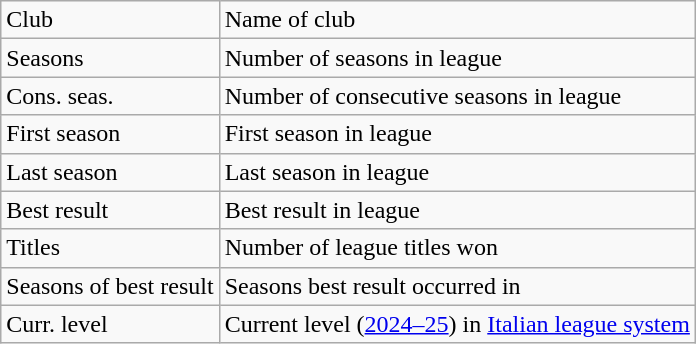<table class="wikitable">
<tr>
<td>Club</td>
<td>Name of club</td>
</tr>
<tr>
<td>Seasons</td>
<td>Number of seasons in league</td>
</tr>
<tr>
<td>Cons. seas.</td>
<td>Number of consecutive seasons in league</td>
</tr>
<tr>
<td>First season</td>
<td>First season in league</td>
</tr>
<tr>
<td>Last season</td>
<td>Last season in league</td>
</tr>
<tr>
<td>Best result</td>
<td>Best result in league</td>
</tr>
<tr>
<td>Titles</td>
<td>Number of league titles won</td>
</tr>
<tr>
<td>Seasons of best result</td>
<td>Seasons best result occurred in</td>
</tr>
<tr>
<td>Curr. level</td>
<td>Current level (<a href='#'>2024–25</a>) in <a href='#'>Italian league system</a></td>
</tr>
</table>
